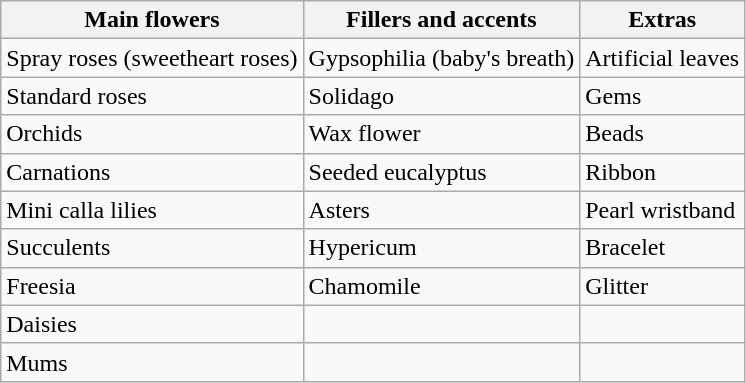<table class="wikitable">
<tr>
<th>Main flowers</th>
<th>Fillers and accents</th>
<th>Extras</th>
</tr>
<tr>
<td>Spray roses (sweetheart roses)</td>
<td>Gypsophilia (baby's breath)</td>
<td>Artificial leaves</td>
</tr>
<tr>
<td>Standard roses</td>
<td>Solidago</td>
<td>Gems</td>
</tr>
<tr>
<td>Orchids</td>
<td>Wax flower</td>
<td>Beads</td>
</tr>
<tr>
<td>Carnations</td>
<td>Seeded eucalyptus</td>
<td>Ribbon</td>
</tr>
<tr>
<td>Mini calla lilies</td>
<td>Asters</td>
<td>Pearl wristband</td>
</tr>
<tr>
<td>Succulents</td>
<td>Hypericum</td>
<td>Bracelet</td>
</tr>
<tr>
<td>Freesia</td>
<td>Chamomile</td>
<td>Glitter</td>
</tr>
<tr>
<td>Daisies</td>
<td></td>
<td></td>
</tr>
<tr>
<td>Mums</td>
<td></td>
<td></td>
</tr>
</table>
